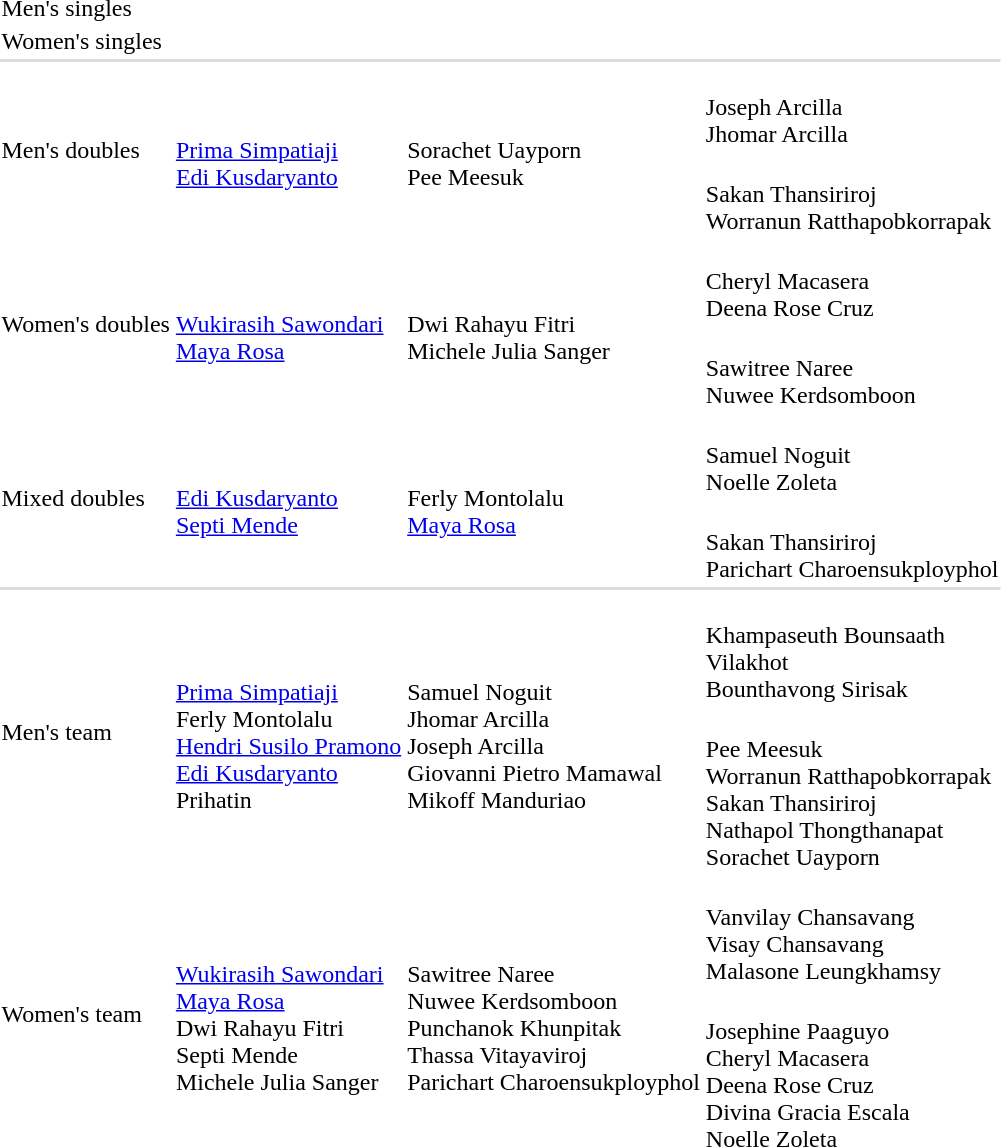<table>
<tr>
<td rowspan=2>Men's singles</td>
<td rowspan=2></td>
<td rowspan=2></td>
<td></td>
</tr>
<tr>
<td></td>
</tr>
<tr>
<td rowspan=2>Women's singles</td>
<td rowspan=2></td>
<td rowspan=2></td>
<td></td>
</tr>
<tr>
<td></td>
</tr>
<tr bgcolor=#DDDDDD>
<td colspan=4></td>
</tr>
<tr>
<td rowspan=2>Men's doubles</td>
<td rowspan=2><br><a href='#'>Prima Simpatiaji</a><br><a href='#'>Edi Kusdaryanto</a></td>
<td rowspan=2><br>Sorachet Uayporn<br>Pee Meesuk</td>
<td><br>Joseph Arcilla<br>Jhomar Arcilla</td>
</tr>
<tr>
<td><br>Sakan Thansiriroj<br>Worranun Ratthapobkorrapak</td>
</tr>
<tr>
<td rowspan=2>Women's doubles</td>
<td rowspan=2><br><a href='#'>Wukirasih Sawondari</a><br><a href='#'>Maya Rosa</a></td>
<td rowspan=2><br>Dwi Rahayu Fitri<br>Michele Julia Sanger</td>
<td><br>Cheryl Macasera<br>Deena Rose Cruz</td>
</tr>
<tr>
<td><br>Sawitree Naree<br>Nuwee Kerdsomboon</td>
</tr>
<tr>
<td rowspan=2>Mixed doubles</td>
<td rowspan=2><br><a href='#'>Edi Kusdaryanto</a><br><a href='#'>Septi Mende</a></td>
<td rowspan=2><br>Ferly Montolalu<br><a href='#'>Maya Rosa</a></td>
<td><br>Samuel Noguit<br>Noelle Zoleta</td>
</tr>
<tr>
<td nowrap=true><br>Sakan Thansiriroj<br>Parichart Charoensukployphol</td>
</tr>
<tr bgcolor=#DDDDDD>
<td colspan=4></td>
</tr>
<tr>
<td rowspan=2>Men's team</td>
<td rowspan=2 nowrap=true><br><a href='#'>Prima Simpatiaji</a><br>Ferly Montolalu<br><a href='#'>Hendri Susilo Pramono</a><br><a href='#'>Edi Kusdaryanto</a><br>Prihatin</td>
<td rowspan=2><br>Samuel Noguit<br>Jhomar Arcilla<br>Joseph Arcilla<br>Giovanni Pietro Mamawal<br>Mikoff Manduriao</td>
<td><br>Khampaseuth Bounsaath<br>Vilakhot<br>Bounthavong Sirisak</td>
</tr>
<tr>
<td><br>Pee Meesuk<br>Worranun Ratthapobkorrapak<br>Sakan Thansiriroj<br>Nathapol Thongthanapat<br>Sorachet Uayporn</td>
</tr>
<tr>
<td rowspan=2>Women's team</td>
<td rowspan=2><br><a href='#'>Wukirasih Sawondari</a><br><a href='#'>Maya Rosa</a><br>Dwi Rahayu Fitri<br>Septi Mende<br>Michele Julia Sanger</td>
<td rowspan=2 nowrap=true><br>Sawitree Naree<br>Nuwee Kerdsomboon<br>Punchanok Khunpitak<br>Thassa Vitayaviroj<br>Parichart Charoensukployphol</td>
<td><br>Vanvilay Chansavang<br>Visay Chansavang<br>Malasone Leungkhamsy</td>
</tr>
<tr>
<td><br>Josephine Paaguyo<br>Cheryl Macasera<br>Deena Rose Cruz<br>Divina Gracia Escala<br>Noelle Zoleta</td>
</tr>
</table>
